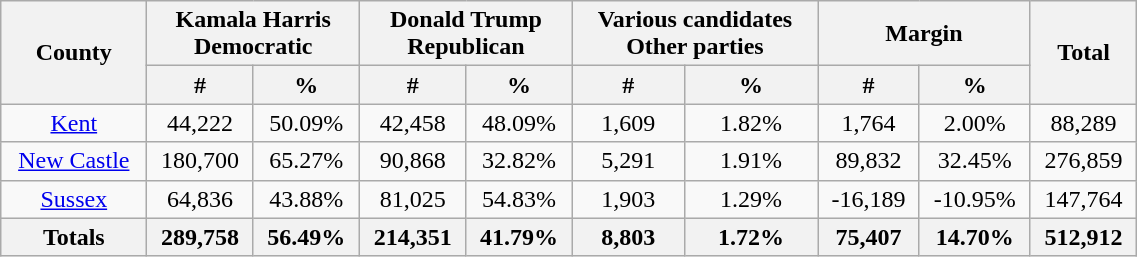<table width="60%"  class="wikitable sortable" style="text-align:center">
<tr>
<th style="text-align:center;" rowspan="2">County</th>
<th style="text-align:center;" colspan="2">Kamala Harris<br>Democratic</th>
<th style="text-align:center;" colspan="2">Donald Trump<br>Republican</th>
<th style="text-align:center;" colspan="2">Various candidates<br>Other parties</th>
<th style="text-align:center;" colspan="2">Margin</th>
<th style="text-align:center;" rowspan="2">Total</th>
</tr>
<tr>
<th style="text-align:center;" data-sort-type="number">#</th>
<th style="text-align:center;" data-sort-type="number">%</th>
<th style="text-align:center;" data-sort-type="number">#</th>
<th style="text-align:center;" data-sort-type="number">%</th>
<th style="text-align:center;" data-sort-type="number">#</th>
<th style="text-align:center;" data-sort-type="number">%</th>
<th style="text-align:center;" data-sort-type="number">#</th>
<th style="text-align:center;" data-sort-type="number">%</th>
</tr>
<tr style="text-align:center;">
<td><a href='#'>Kent</a></td>
<td>44,222</td>
<td>50.09%</td>
<td>42,458</td>
<td>48.09%</td>
<td>1,609</td>
<td>1.82%</td>
<td>1,764</td>
<td>2.00%</td>
<td>88,289</td>
</tr>
<tr style="text-align:center;">
<td><a href='#'>New Castle</a></td>
<td>180,700</td>
<td>65.27%</td>
<td>90,868</td>
<td>32.82%</td>
<td>5,291</td>
<td>1.91%</td>
<td>89,832</td>
<td>32.45%</td>
<td>276,859</td>
</tr>
<tr style="text-align:center;">
<td><a href='#'>Sussex</a></td>
<td>64,836</td>
<td>43.88%</td>
<td>81,025</td>
<td>54.83%</td>
<td>1,903</td>
<td>1.29%</td>
<td>-16,189</td>
<td>-10.95%</td>
<td>147,764</td>
</tr>
<tr>
<th>Totals</th>
<th>289,758</th>
<th>56.49%</th>
<th>214,351</th>
<th>41.79%</th>
<th>8,803</th>
<th>1.72%</th>
<th>75,407</th>
<th>14.70%</th>
<th>512,912</th>
</tr>
</table>
